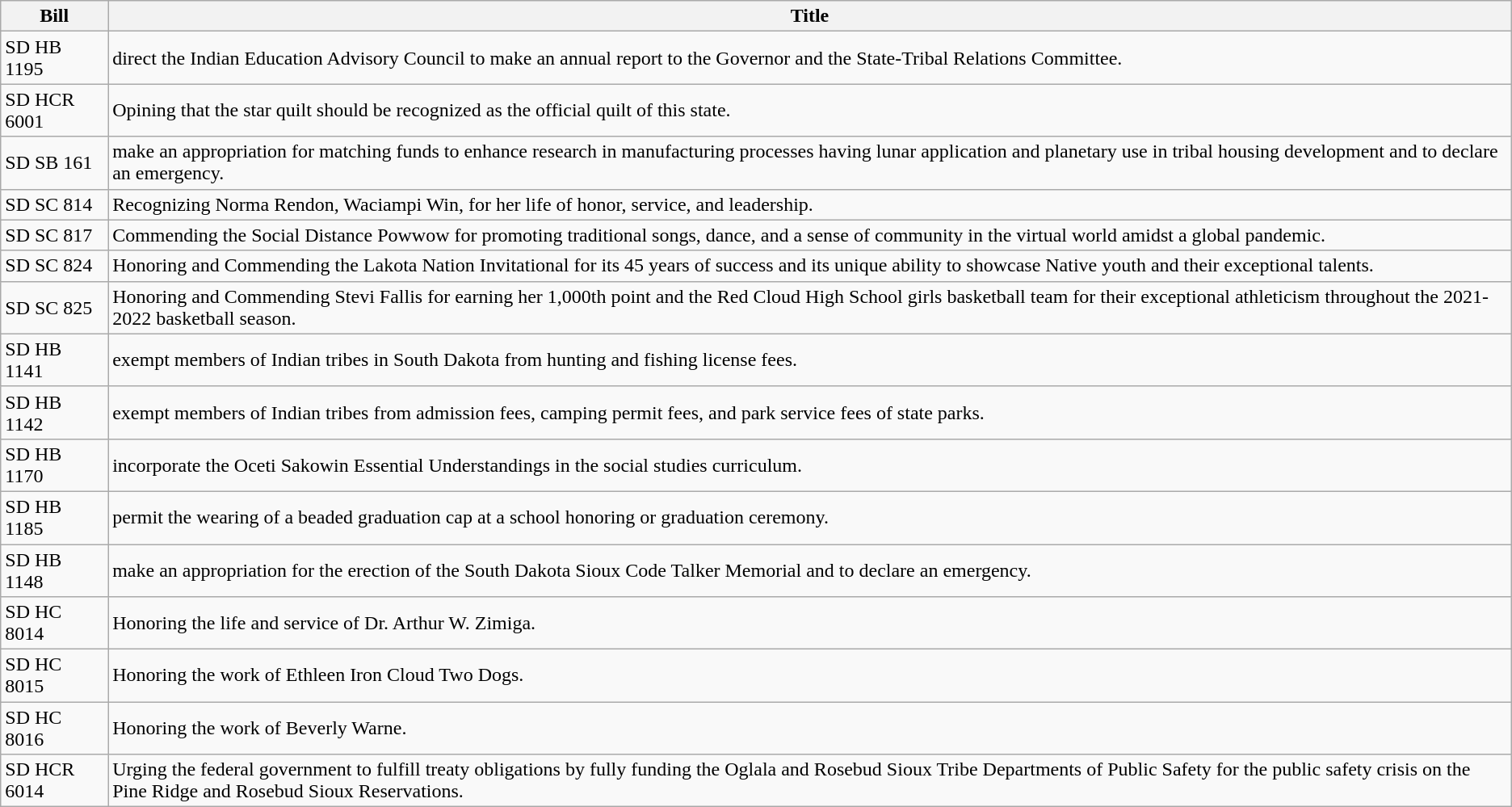<table class="wikitable">
<tr>
<th>Bill</th>
<th>Title</th>
</tr>
<tr>
<td>SD HB 1195</td>
<td>direct the Indian Education Advisory Council to make an annual report to the Governor and the State-Tribal Relations Committee.</td>
</tr>
<tr>
<td>SD HCR 6001</td>
<td>Opining that the star quilt should be recognized as the official quilt of this state.</td>
</tr>
<tr>
<td>SD SB 161</td>
<td>make an appropriation for matching funds to enhance research in manufacturing processes having lunar application and planetary use in tribal housing development and to declare an emergency.</td>
</tr>
<tr>
<td>SD SC 814</td>
<td>Recognizing Norma Rendon, Waciampi Win, for her life of honor, service, and leadership.</td>
</tr>
<tr>
<td>SD SC 817</td>
<td>Commending the Social Distance Powwow for promoting traditional songs, dance, and a sense of community in the virtual world amidst a global pandemic.</td>
</tr>
<tr>
<td>SD SC 824</td>
<td>Honoring and Commending the Lakota Nation Invitational for its 45 years of success and its unique ability to showcase Native youth and their exceptional talents.</td>
</tr>
<tr>
<td>SD SC 825</td>
<td>Honoring and Commending Stevi Fallis for earning her 1,000th point and the Red Cloud High School girls basketball team for their exceptional athleticism throughout the 2021-2022 basketball season.</td>
</tr>
<tr>
<td>SD HB 1141</td>
<td>exempt members of Indian tribes in South Dakota from hunting and fishing license fees.</td>
</tr>
<tr>
<td>SD HB 1142</td>
<td>exempt members of Indian tribes from admission fees, camping permit fees, and park service fees of state parks.</td>
</tr>
<tr>
<td>SD HB 1170</td>
<td>incorporate the Oceti Sakowin Essential Understandings in the social studies curriculum.</td>
</tr>
<tr>
<td>SD HB 1185</td>
<td>permit the wearing of a beaded graduation cap at a school honoring or graduation ceremony.</td>
</tr>
<tr>
<td>SD HB 1148</td>
<td>make an appropriation for the erection of the South Dakota Sioux Code Talker Memorial and to declare an emergency.</td>
</tr>
<tr>
<td>SD HC 8014</td>
<td>Honoring the life and service of Dr. Arthur W. Zimiga.</td>
</tr>
<tr>
<td>SD HC 8015</td>
<td>Honoring the work of Ethleen Iron Cloud Two Dogs.</td>
</tr>
<tr>
<td>SD HC 8016</td>
<td>Honoring the work of Beverly Warne.</td>
</tr>
<tr>
<td>SD HCR 6014</td>
<td>Urging the federal government to fulfill treaty obligations by fully funding the Oglala and Rosebud Sioux Tribe Departments of Public Safety for the public safety crisis on the Pine Ridge and Rosebud Sioux Reservations.</td>
</tr>
</table>
